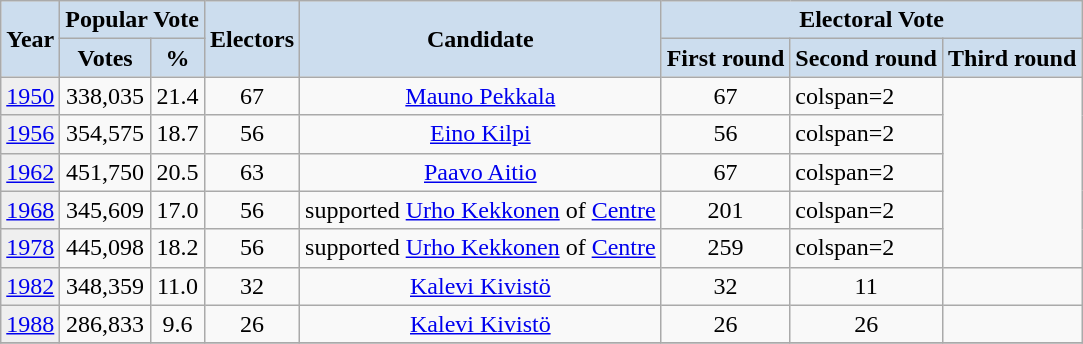<table class="wikitable">
<tr>
<th align="center" style=background:#CCDDEE rowspan=2>Year</th>
<th align="center" style=background:#CCDDEE colspan=2>Popular Vote</th>
<th align="center" style=background:#CCDDEE rowspan=2>Electors</th>
<th align="center" style=background:#CCDDEE rowspan=2>Candidate</th>
<th align="center" style=background:#CCDDEE colspan=3>Electoral Vote</th>
</tr>
<tr>
<th align="center" style=background:#CCDDEE>Votes</th>
<th align="center" style=background:#CCDDEE>%</th>
<th align="center" style=background:#CCDDEE>First round</th>
<th align="center" style=background:#CCDDEE>Second round</th>
<th align="center" style=background:#CCDDEE>Third round</th>
</tr>
<tr>
<td align="center" style="background:#efefef;"><a href='#'>1950</a></td>
<td align="center">338,035</td>
<td align="center">21.4</td>
<td align="center">67</td>
<td align="center"><a href='#'>Mauno Pekkala</a></td>
<td align="center">67</td>
<td>colspan=2 </td>
</tr>
<tr>
<td align="center" style="background:#efefef;"><a href='#'>1956</a></td>
<td align="center">354,575</td>
<td align="center">18.7</td>
<td align="center">56</td>
<td align="center"><a href='#'>Eino Kilpi</a></td>
<td align="center">56</td>
<td>colspan=2 </td>
</tr>
<tr>
<td align="center" style="background:#efefef;"><a href='#'>1962</a></td>
<td align="center">451,750</td>
<td align="center">20.5</td>
<td align="center">63</td>
<td align="center"><a href='#'>Paavo Aitio</a></td>
<td align="center">67</td>
<td>colspan=2 </td>
</tr>
<tr>
<td align="center" style="background:#efefef;"><a href='#'>1968</a></td>
<td align="center">345,609</td>
<td align="center">17.0</td>
<td align="center">56</td>
<td align="center">supported <a href='#'>Urho Kekkonen</a> of <a href='#'>Centre</a></td>
<td align="center">201</td>
<td>colspan=2 </td>
</tr>
<tr>
<td align="center" style="background:#efefef;"><a href='#'>1978</a></td>
<td align="center">445,098</td>
<td align="center">18.2</td>
<td align="center">56</td>
<td align="center">supported <a href='#'>Urho Kekkonen</a> of <a href='#'>Centre</a></td>
<td align="center">259</td>
<td>colspan=2 </td>
</tr>
<tr>
<td align="center" style="background:#efefef;"><a href='#'>1982</a></td>
<td align="center">348,359</td>
<td align="center">11.0</td>
<td align="center">32</td>
<td align="center"><a href='#'>Kalevi Kivistö</a></td>
<td align="center">32</td>
<td align="center">11</td>
<td></td>
</tr>
<tr>
<td align="center" style="background:#efefef;"><a href='#'>1988</a></td>
<td align="center">286,833</td>
<td align="center">9.6</td>
<td align="center">26</td>
<td align="center"><a href='#'>Kalevi Kivistö</a></td>
<td align="center">26</td>
<td align="center">26</td>
<td></td>
</tr>
<tr>
</tr>
</table>
